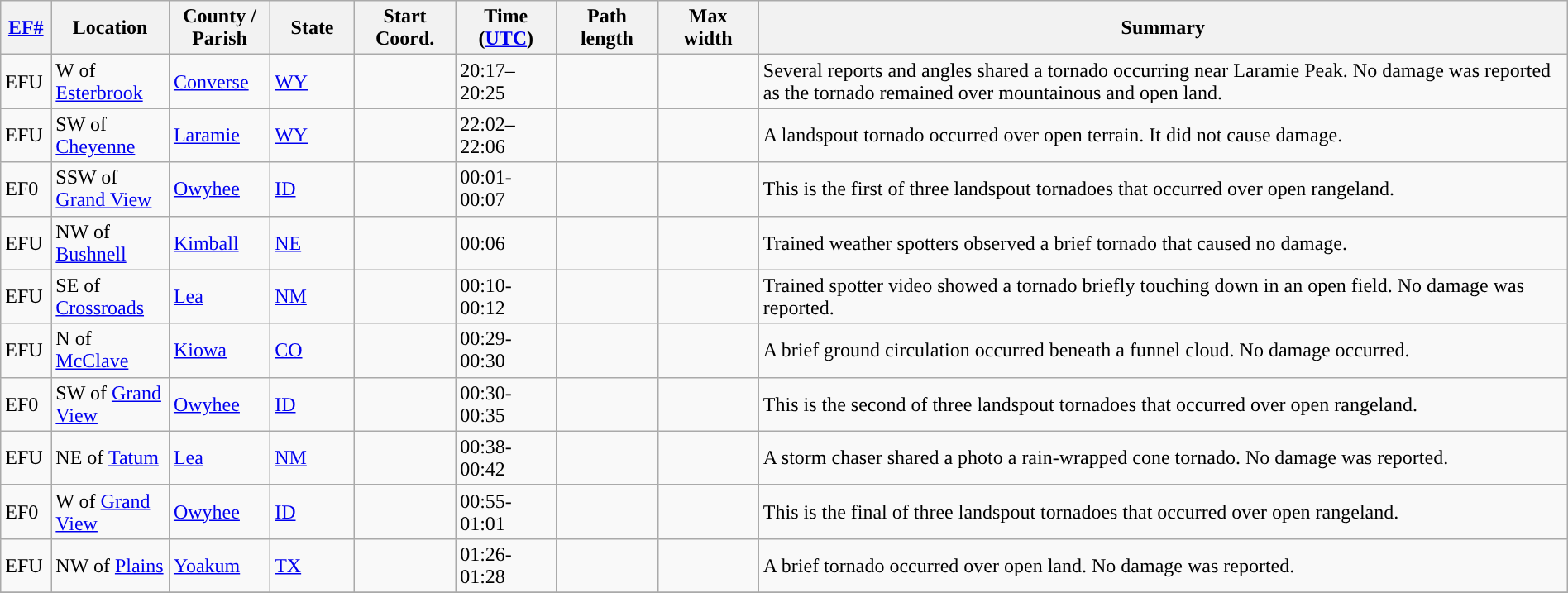<table class="wikitable sortable" style="width:100%;">
<tr>
<th scope="col"  style="width:3%; text-align:center;"><a href='#'>EF#</a></th>
<th scope="col"  style="width:7%; text-align:center;" class="unsortable">Location</th>
<th scope="col"  style="width:6%; text-align:center;" class="unsortable">County / Parish</th>
<th scope="col"  style="width:5%; text-align:center;">State</th>
<th scope="col"  style="width:6%; text-align:center;">Start Coord.</th>
<th scope="col"  style="width:6%; text-align:center;">Time (<a href='#'>UTC</a>)</th>
<th scope="col"  style="width:6%; text-align:center;">Path length</th>
<th scope="col"  style="width:6%; text-align:center;">Max width</th>
<th scope="col" class="unsortable" style="width:48%; text-align:center;">Summary</th>
</tr>
<tr>
<td>EFU</td>
<td>W of <a href='#'>Esterbrook</a></td>
<td><a href='#'>Converse</a></td>
<td><a href='#'>WY</a></td>
<td></td>
<td>20:17–20:25</td>
<td></td>
<td></td>
<td>Several reports and angles shared a tornado occurring near Laramie Peak. No damage was reported as the tornado remained over mountainous and open land.</td>
</tr>
<tr>
<td>EFU</td>
<td>SW of <a href='#'>Cheyenne</a></td>
<td><a href='#'>Laramie</a></td>
<td><a href='#'>WY</a></td>
<td></td>
<td>22:02–22:06</td>
<td></td>
<td></td>
<td>A landspout tornado occurred over open terrain. It did not cause damage.</td>
</tr>
<tr>
<td>EF0</td>
<td>SSW of <a href='#'>Grand View</a></td>
<td><a href='#'>Owyhee</a></td>
<td><a href='#'>ID</a></td>
<td></td>
<td>00:01-00:07</td>
<td></td>
<td></td>
<td>This is the first of three landspout tornadoes that occurred over open rangeland.</td>
</tr>
<tr>
<td>EFU</td>
<td>NW of <a href='#'>Bushnell</a></td>
<td><a href='#'>Kimball</a></td>
<td><a href='#'>NE</a></td>
<td></td>
<td>00:06</td>
<td></td>
<td></td>
<td>Trained weather spotters observed a brief tornado that caused no damage.</td>
</tr>
<tr>
<td>EFU</td>
<td>SE of <a href='#'>Crossroads</a></td>
<td><a href='#'>Lea</a></td>
<td><a href='#'>NM</a></td>
<td></td>
<td>00:10-00:12</td>
<td></td>
<td></td>
<td>Trained spotter video showed a tornado briefly touching down in an open field. No damage was reported.</td>
</tr>
<tr>
<td>EFU</td>
<td>N of <a href='#'>McClave</a></td>
<td><a href='#'>Kiowa</a></td>
<td><a href='#'>CO</a></td>
<td></td>
<td>00:29-00:30</td>
<td></td>
<td></td>
<td>A brief ground circulation occurred beneath a funnel cloud. No damage occurred.</td>
</tr>
<tr>
<td>EF0</td>
<td>SW of <a href='#'>Grand View</a></td>
<td><a href='#'>Owyhee</a></td>
<td><a href='#'>ID</a></td>
<td></td>
<td>00:30-00:35</td>
<td></td>
<td></td>
<td>This is the second of three landspout tornadoes that occurred over open rangeland.</td>
</tr>
<tr>
<td>EFU</td>
<td>NE of <a href='#'>Tatum</a></td>
<td><a href='#'>Lea</a></td>
<td><a href='#'>NM</a></td>
<td></td>
<td>00:38-00:42</td>
<td></td>
<td></td>
<td>A storm chaser shared a photo a rain-wrapped cone tornado. No damage was reported.</td>
</tr>
<tr>
<td>EF0</td>
<td>W of <a href='#'>Grand View</a></td>
<td><a href='#'>Owyhee</a></td>
<td><a href='#'>ID</a></td>
<td></td>
<td>00:55-01:01</td>
<td></td>
<td></td>
<td>This is the final of three landspout tornadoes that occurred over open rangeland.</td>
</tr>
<tr>
<td>EFU</td>
<td>NW of <a href='#'>Plains</a></td>
<td><a href='#'>Yoakum</a></td>
<td><a href='#'>TX</a></td>
<td></td>
<td>01:26-01:28</td>
<td></td>
<td></td>
<td>A brief tornado occurred over open land. No damage was reported.</td>
</tr>
<tr>
</tr>
</table>
